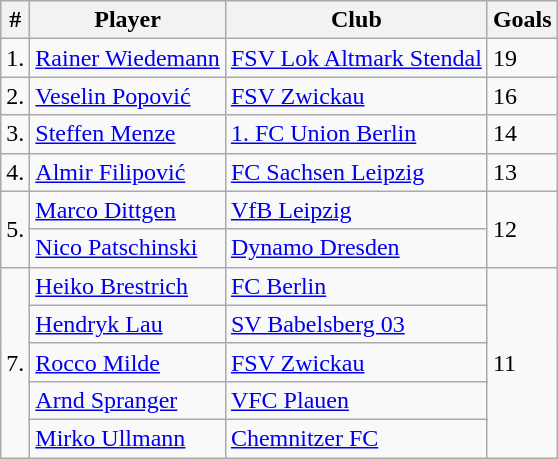<table class="wikitable">
<tr>
<th>#</th>
<th>Player</th>
<th>Club</th>
<th>Goals</th>
</tr>
<tr>
<td>1.</td>
<td> <a href='#'>Rainer Wiedemann</a></td>
<td><a href='#'>FSV Lok Altmark Stendal</a></td>
<td>19</td>
</tr>
<tr>
<td>2.</td>
<td> <a href='#'>Veselin Popović</a></td>
<td><a href='#'>FSV Zwickau</a></td>
<td>16</td>
</tr>
<tr>
<td>3.</td>
<td> <a href='#'>Steffen Menze</a></td>
<td><a href='#'>1. FC Union Berlin</a></td>
<td>14</td>
</tr>
<tr>
<td>4.</td>
<td> <a href='#'>Almir Filipović</a></td>
<td><a href='#'>FC Sachsen Leipzig</a></td>
<td>13</td>
</tr>
<tr>
<td rowspan="2">5.</td>
<td> <a href='#'>Marco Dittgen</a></td>
<td><a href='#'>VfB Leipzig</a></td>
<td rowspan="2">12</td>
</tr>
<tr>
<td> <a href='#'>Nico Patschinski</a></td>
<td><a href='#'>Dynamo Dresden</a></td>
</tr>
<tr>
<td rowspan="5">7.</td>
<td> <a href='#'>Heiko Brestrich</a></td>
<td><a href='#'>FC Berlin</a></td>
<td rowspan="5">11</td>
</tr>
<tr>
<td> <a href='#'>Hendryk Lau</a></td>
<td><a href='#'>SV Babelsberg 03</a></td>
</tr>
<tr>
<td> <a href='#'>Rocco Milde</a></td>
<td><a href='#'>FSV Zwickau</a></td>
</tr>
<tr>
<td> <a href='#'>Arnd Spranger</a></td>
<td><a href='#'>VFC Plauen</a></td>
</tr>
<tr>
<td> <a href='#'>Mirko Ullmann</a></td>
<td><a href='#'>Chemnitzer FC</a></td>
</tr>
</table>
